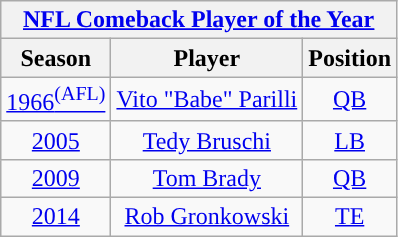<table class="wikitable sortable" style="text-align:center">
<tr>
<th colspan="3"><a href='#'><span><u>NFL Comeback Player of the Year</u></span></a></th>
</tr>
<tr>
<th>Season</th>
<th>Player</th>
<th>Position</th>
</tr>
<tr>
<td><a href='#'>1966<sup>(AFL)</sup></a></td>
<td><a href='#'>Vito "Babe" Parilli</a></td>
<td><a href='#'>QB</a></td>
</tr>
<tr>
<td><a href='#'>2005</a></td>
<td><a href='#'>Tedy Bruschi</a></td>
<td><a href='#'>LB</a></td>
</tr>
<tr>
<td><a href='#'>2009</a></td>
<td><a href='#'>Tom Brady</a></td>
<td><a href='#'>QB</a></td>
</tr>
<tr>
<td><a href='#'>2014</a></td>
<td><a href='#'>Rob Gronkowski</a></td>
<td><a href='#'>TE</a></td>
</tr>
</table>
